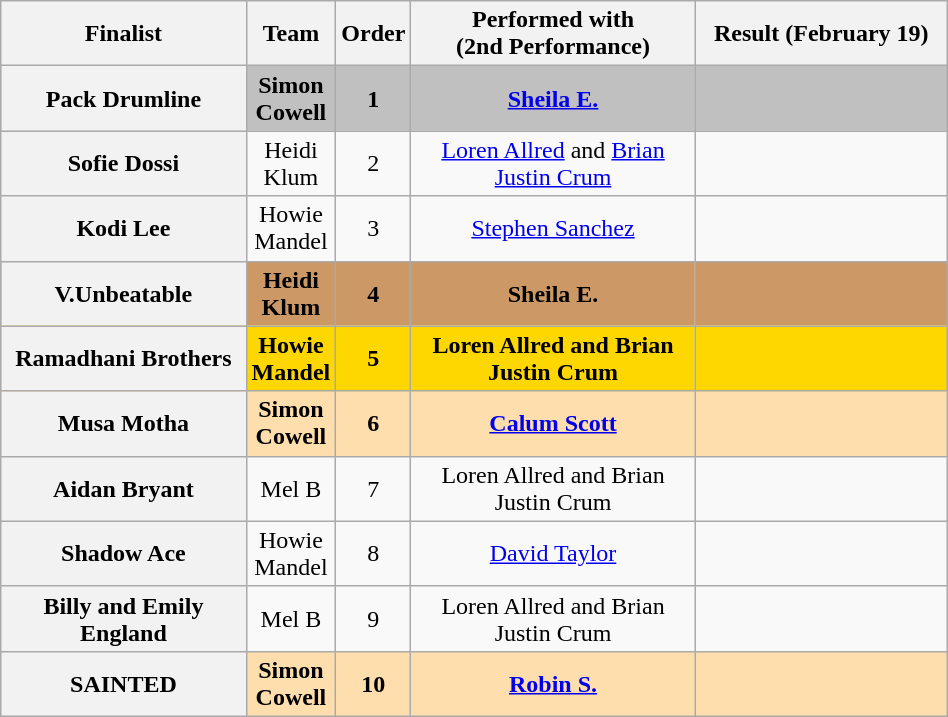<table class="wikitable plainrowheaders sortable" style="text-align:center" width="50%;">
<tr>
<th scope="col" class="unsortable" style="width:19em;">Finalist</th>
<th scope="col" style="width:1em;">Team</th>
<th scope="col" style="width:1em;">Order</th>
<th scope="col" class="unsortable" style="width:24em;">Performed with<br>(2nd Performance)</th>
<th scope="col" style="width:23em;">Result (February 19)</th>
</tr>
<tr bgcolor=silver>
<th scope="row"><strong>Pack Drumline</strong></th>
<td><strong>Simon Cowell</strong></td>
<td><strong>1</strong></td>
<td><strong><a href='#'>Sheila E.</a></strong></td>
<td><strong></strong></td>
</tr>
<tr>
<th scope="row">Sofie Dossi</th>
<td>Heidi Klum</td>
<td>2</td>
<td><a href='#'>Loren Allred</a> and <a href='#'>Brian Justin Crum</a></td>
<td></td>
</tr>
<tr>
<th scope="row">Kodi Lee</th>
<td>Howie Mandel</td>
<td>3</td>
<td><a href='#'>Stephen Sanchez</a></td>
<td></td>
</tr>
<tr bgcolor=#c96>
<th scope="row"><strong>V.Unbeatable</strong></th>
<td><strong>Heidi Klum</strong></td>
<td><strong>4</strong></td>
<td><strong>Sheila E.</strong></td>
<td><strong></strong></td>
</tr>
<tr bgcolor=gold>
<th scope="row"><strong>Ramadhani Brothers</strong></th>
<td><strong>Howie Mandel</strong></td>
<td><strong>5</strong></td>
<td><strong>Loren Allred and Brian Justin Crum</strong></td>
<td><strong></strong></td>
</tr>
<tr bgcolor=navajowhite>
<th scope="row"><strong>Musa Motha</strong></th>
<td><strong>Simon Cowell</strong></td>
<td><strong>6</strong></td>
<td><strong><a href='#'>Calum Scott</a></strong></td>
<td><strong></strong></td>
</tr>
<tr>
<th scope="row">Aidan Bryant</th>
<td>Mel B</td>
<td>7</td>
<td>Loren Allred and Brian Justin Crum</td>
<td></td>
</tr>
<tr>
<th scope="row">Shadow Ace</th>
<td>Howie Mandel</td>
<td>8</td>
<td><a href='#'>David Taylor</a></td>
<td></td>
</tr>
<tr>
<th scope="row">Billy and Emily England</th>
<td>Mel B</td>
<td>9</td>
<td>Loren Allred and Brian Justin Crum</td>
<td></td>
</tr>
<tr bgcolor=navajowhite>
<th scope="row"><strong>SAINTED</strong></th>
<td><strong>Simon Cowell</strong></td>
<td><strong>10</strong></td>
<td><strong><a href='#'>Robin S.</a></strong></td>
<td><strong></strong></td>
</tr>
</table>
